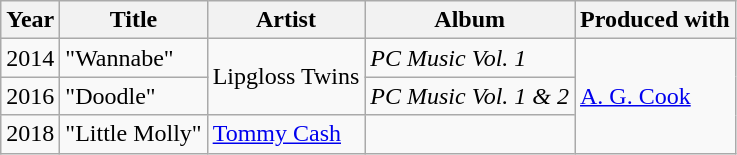<table class="wikitable">
<tr>
<th>Year</th>
<th>Title</th>
<th>Artist</th>
<th>Album</th>
<th>Produced with</th>
</tr>
<tr>
<td>2014</td>
<td>"Wannabe"</td>
<td rowspan="2">Lipgloss Twins</td>
<td><em>PC Music Vol. 1</em></td>
<td rowspan="3"><a href='#'>A. G. Cook</a></td>
</tr>
<tr>
<td>2016</td>
<td>"Doodle"</td>
<td><em>PC Music Vol. 1 & 2</em></td>
</tr>
<tr>
<td>2018</td>
<td>"Little Molly"</td>
<td><a href='#'>Tommy Cash</a></td>
<td></td>
</tr>
</table>
